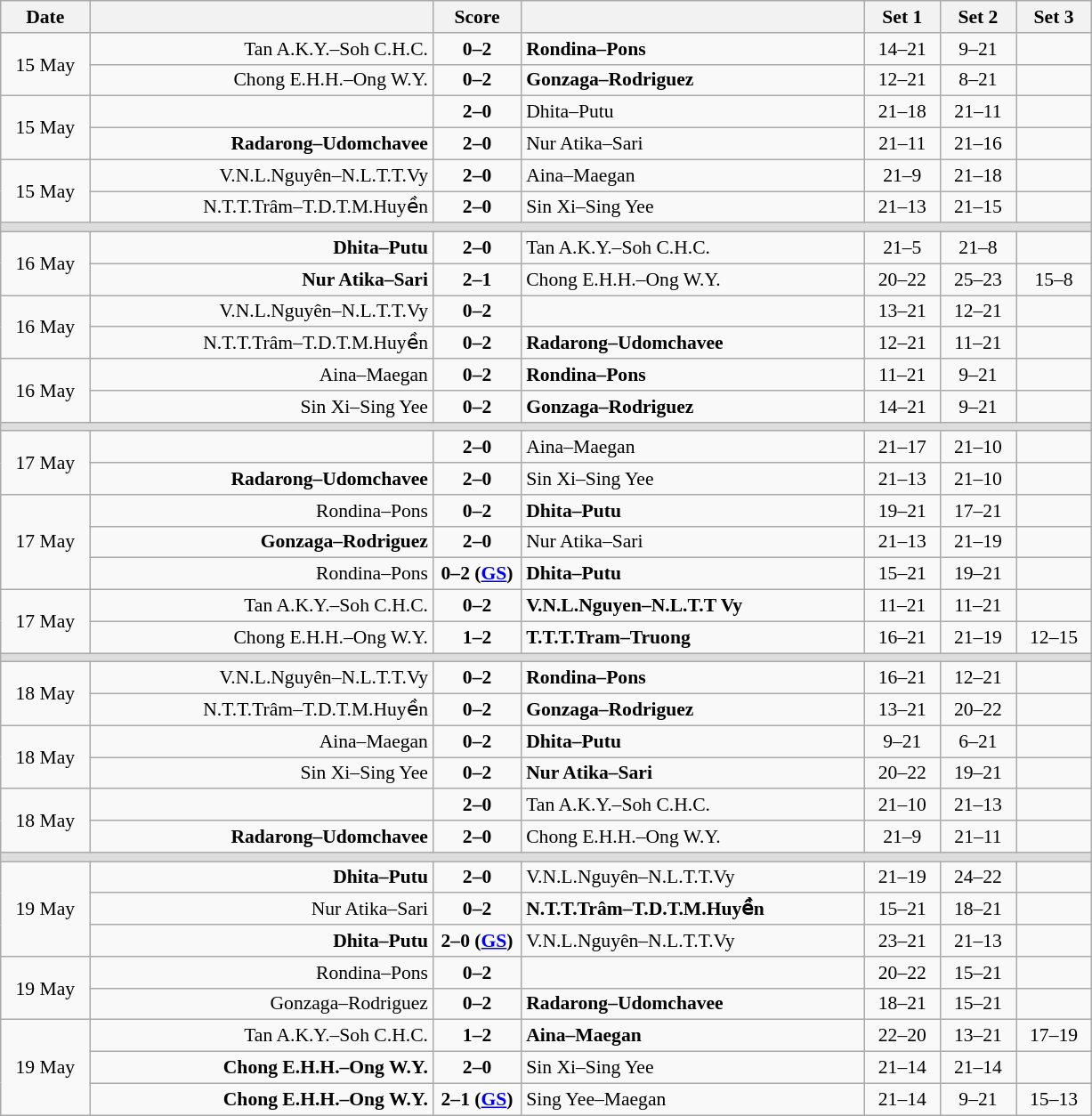<table class="wikitable" style="text-align: center; font-size:90% ">
<tr>
<th width="60">Date</th>
<th align="right" width="250"></th>
<th width="60">Score</th>
<th align="left" width="250"></th>
<th width="50">Set 1</th>
<th width="50">Set 2</th>
<th width="50">Set 3</th>
</tr>
<tr>
<td rowspan=2>15 May</td>
<td align=right>Tan A.K.Y.–Soh C.H.C. </td>
<td align=center><strong>0–2</strong></td>
<td align=left><strong> Rondina–Pons</strong></td>
<td>14–21</td>
<td>9–21</td>
<td></td>
</tr>
<tr>
<td align=right>Chong E.H.H.–Ong W.Y. </td>
<td align=center><strong>0–2</strong></td>
<td align=left><strong> Gonzaga–Rodriguez</strong></td>
<td>12–21</td>
<td>8–21</td>
<td></td>
</tr>
<tr>
<td rowspan=2>15 May</td>
<td align=right><strong></strong></td>
<td align=center><strong>2–0</strong></td>
<td align=left> Dhita–Putu</td>
<td>21–18</td>
<td>21–11</td>
<td></td>
</tr>
<tr>
<td align=right><strong>Radarong–Udomchavee </strong></td>
<td align=center><strong>2–0</strong></td>
<td align=left> Nur Atika–Sari</td>
<td>21–11</td>
<td>21–16</td>
<td></td>
</tr>
<tr>
<td rowspan=2>15 May</td>
<td align=right>V.N.L.Nguyên–N.L.T.T.Vy </td>
<td align=center><strong>2–0</strong></td>
<td align=left> Aina–Maegan</td>
<td>21–9</td>
<td>21–18</td>
<td></td>
</tr>
<tr>
<td align=right>N.T.T.Trâm–T.D.T.M.Huyền </td>
<td align=center><strong>2–0</strong></td>
<td align=left> Sin Xi–Sing Yee</td>
<td>21–13</td>
<td>21–15</td>
<td></td>
</tr>
<tr bgcolor=#DDDDDD>
<td colspan=7></td>
</tr>
<tr>
<td rowspan=2>16 May</td>
<td align=right><strong>Dhita–Putu </strong></td>
<td align=center><strong>2–0</strong></td>
<td align=left> Tan A.K.Y.–Soh C.H.C.</td>
<td>21–5</td>
<td>21–8</td>
<td></td>
</tr>
<tr>
<td align=right><strong>Nur Atika–Sari </strong></td>
<td align=center><strong>2–1</strong></td>
<td align=left> Chong E.H.H.–Ong W.Y.</td>
<td>20–22</td>
<td>25–23</td>
<td>15–8</td>
</tr>
<tr>
<td rowspan=2>16 May</td>
<td align=right>V.N.L.Nguyên–N.L.T.T.Vy </td>
<td align=center><strong>0–2</strong></td>
<td align=left><strong></strong></td>
<td>13–21</td>
<td>12–21</td>
<td></td>
</tr>
<tr>
<td align=right>N.T.T.Trâm–T.D.T.M.Huyền </td>
<td align=center><strong>0–2</strong></td>
<td align=left><strong> Radarong–Udomchavee</strong></td>
<td>12–21</td>
<td>11–21</td>
<td></td>
</tr>
<tr>
<td rowspan=2>16 May</td>
<td align=right>Aina–Maegan </td>
<td align=center><strong>0–2</strong></td>
<td align=left><strong> Rondina–Pons</strong></td>
<td>11–21</td>
<td>9–21</td>
<td></td>
</tr>
<tr>
<td align=right>Sin Xi–Sing Yee </td>
<td align=center><strong>0–2</strong></td>
<td align=left><strong> Gonzaga–Rodriguez</strong></td>
<td>14–21</td>
<td>9–21</td>
<td></td>
</tr>
<tr bgcolor=#DDDDDD>
<td colspan=7></td>
</tr>
<tr>
<td rowspan=2>17 May</td>
<td align=right><strong> </strong></td>
<td align=center><strong>2–0</strong></td>
<td align=left> Aina–Maegan</td>
<td>21–17</td>
<td>21–10</td>
<td></td>
</tr>
<tr>
<td align=right><strong>Radarong–Udomchavee  </strong></td>
<td align=center><strong>2–0</strong></td>
<td align=left> Sin Xi–Sing Yee</td>
<td>21–13</td>
<td>21–10</td>
<td></td>
</tr>
<tr>
<td rowspan=3>17 May</td>
<td align=right>Rondina–Pons </td>
<td align=center><strong>0–2</strong></td>
<td align=left><strong> Dhita–Putu</strong></td>
<td>19–21</td>
<td>17–21</td>
<td></td>
</tr>
<tr>
<td align=right><strong>Gonzaga–Rodriguez  </strong></td>
<td align=center><strong>2–0</strong></td>
<td align=left> Nur Atika–Sari</td>
<td>21–13</td>
<td>21–19</td>
<td></td>
</tr>
<tr>
<td align=right>Rondina–Pons </td>
<td align=center><strong>0–2 (<a href='#'>GS</a>)</strong></td>
<td align=left><strong> Dhita–Putu</strong></td>
<td>15–21</td>
<td>19–21</td>
<td></td>
</tr>
<tr>
<td rowspan=2>17 May</td>
<td align=right>Tan A.K.Y.–Soh C.H.C. </td>
<td align=center><strong>0–2</strong></td>
<td align=left><strong> V.N.L.Nguyen–N.L.T.T Vy</strong></td>
<td>11–21</td>
<td>11–21</td>
<td></td>
</tr>
<tr>
<td align=right>Chong E.H.H.–Ong W.Y. </td>
<td align=center><strong>1–2</strong></td>
<td align=left><strong> T.T.T.Tram–Truong</strong></td>
<td>16–21</td>
<td>21–19</td>
<td>12–15</td>
</tr>
<tr bgcolor=#DDDDDD>
<td colspan=7></td>
</tr>
<tr>
<td rowspan=2>18 May</td>
<td align=right>V.N.L.Nguyên–N.L.T.T.Vy </td>
<td align=center><strong>0–2</strong></td>
<td align=left><strong> Rondina–Pons</strong></td>
<td>16–21</td>
<td>12–21</td>
<td></td>
</tr>
<tr>
<td align=right>N.T.T.Trâm–T.D.T.M.Huyền </td>
<td align=center><strong>0–2</strong></td>
<td align=left><strong> Gonzaga–Rodriguez</strong></td>
<td>13–21</td>
<td>20–22</td>
<td></td>
</tr>
<tr>
<td rowspan=2>18 May</td>
<td align=right>Aina–Maegan </td>
<td align=center><strong>0–2</strong></td>
<td align=left><strong> Dhita–Putu</strong></td>
<td>9–21</td>
<td>6–21</td>
<td></td>
</tr>
<tr>
<td align=right>Sin Xi–Sing Yee </td>
<td align=center><strong>0–2</strong></td>
<td align=left><strong> Nur Atika–Sari</strong></td>
<td>20–22</td>
<td>19–21</td>
<td></td>
</tr>
<tr>
<td rowspan=2>18 May</td>
<td align=right><strong> </strong></td>
<td align=center><strong>2–0</strong></td>
<td align=left> Tan A.K.Y.–Soh C.H.C.</td>
<td>21–10</td>
<td>21–13</td>
<td></td>
</tr>
<tr>
<td align=right><strong>Radarong–Udomchavee  </strong></td>
<td align=center><strong>2–0</strong></td>
<td align=left> Chong E.H.H.–Ong W.Y.</td>
<td>21–9</td>
<td>21–11</td>
<td></td>
</tr>
<tr bgcolor=#DDDDDD>
<td colspan=7></td>
</tr>
<tr>
<td rowspan=3>19 May</td>
<td align=right><strong>Dhita–Putu  </strong></td>
<td align=center><strong>2–0</strong></td>
<td align=left> V.N.L.Nguyên–N.L.T.T.Vy</td>
<td>21–19</td>
<td>24–22</td>
<td></td>
</tr>
<tr>
<td align=right>Nur Atika–Sari </td>
<td align=center><strong>0–2</strong></td>
<td align=left><strong> N.T.T.Trâm–T.D.T.M.Huyền</strong></td>
<td>15–21</td>
<td>18–21</td>
<td></td>
</tr>
<tr>
<td align=right><strong>Dhita–Putu  </strong></td>
<td align=center><strong>2–0 (<a href='#'>GS</a>)</strong></td>
<td align=left> V.N.L.Nguyên–N.L.T.T.Vy</td>
<td>23–21</td>
<td>21–13</td>
<td></td>
</tr>
<tr>
<td rowspan=2>19 May</td>
<td align=right>Rondina–Pons </td>
<td align=center><strong>0–2</strong></td>
<td align=left><strong></strong></td>
<td>20–22</td>
<td>15–21</td>
<td></td>
</tr>
<tr>
<td align=right>Gonzaga–Rodriguez </td>
<td align=center><strong>0–2</strong></td>
<td align=left><strong> Radarong–Udomchavee</strong></td>
<td>18–21</td>
<td>15–21</td>
<td></td>
</tr>
<tr>
<td rowspan=3>19 May</td>
<td align=right>Tan A.K.Y.–Soh C.H.C. </td>
<td align=center><strong>1–2</strong></td>
<td align=left><strong> Aina–Maegan</strong></td>
<td>22–20</td>
<td>13–21</td>
<td>17–19</td>
</tr>
<tr>
<td align=right><strong>Chong E.H.H.–Ong W.Y.  </strong></td>
<td align=center><strong>2–0</strong></td>
<td align=left> Sin Xi–Sing Yee</td>
<td>21–14</td>
<td>21–14</td>
<td></td>
</tr>
<tr>
<td align=right><strong>Chong E.H.H.–Ong W.Y.  </strong></td>
<td align=center><strong>2–1 (<a href='#'>GS</a>)</strong></td>
<td align=left> Sing Yee–Maegan</td>
<td>21–14</td>
<td>9–21</td>
<td>15–13</td>
</tr>
</table>
